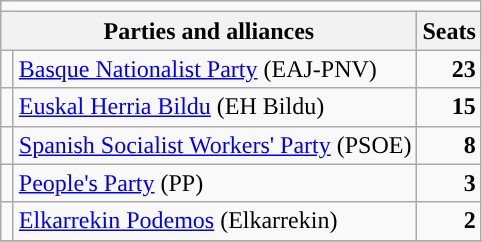<table class="wikitable" style="text-align:right;">
<tr>
<td colspan="7"></td>
</tr>
<tr>
<th colspan="2">Parties and alliances</th>
<th colspan="2">Seats</th>
</tr>
<tr>
<td width="1" style="color:inherit;background:"></td>
<td align="left"><a href='#'>Basque Nationalist Party</a> (EAJ-PNV)</td>
<td><strong>23</strong></td>
</tr>
<tr>
<td style="color:inherit;background:"></td>
<td align="left"><a href='#'>Euskal Herria Bildu</a> (EH Bildu)</td>
<td><strong>15</strong></td>
</tr>
<tr>
<td style="color:inherit;background:"></td>
<td align="left"><a href='#'>Spanish Socialist Workers' Party</a> (PSOE)</td>
<td><strong>8</strong></td>
</tr>
<tr>
<td style="color:inherit;background:"></td>
<td align="left"><a href='#'>People's Party</a> (PP)</td>
<td><strong>3</strong></td>
</tr>
<tr>
<td style="color:inherit;background:"></td>
<td align="left"><a href='#'>Elkarrekin Podemos</a> (Elkarrekin)</td>
<td><strong>2</strong></td>
</tr>
<tr>
</tr>
</table>
